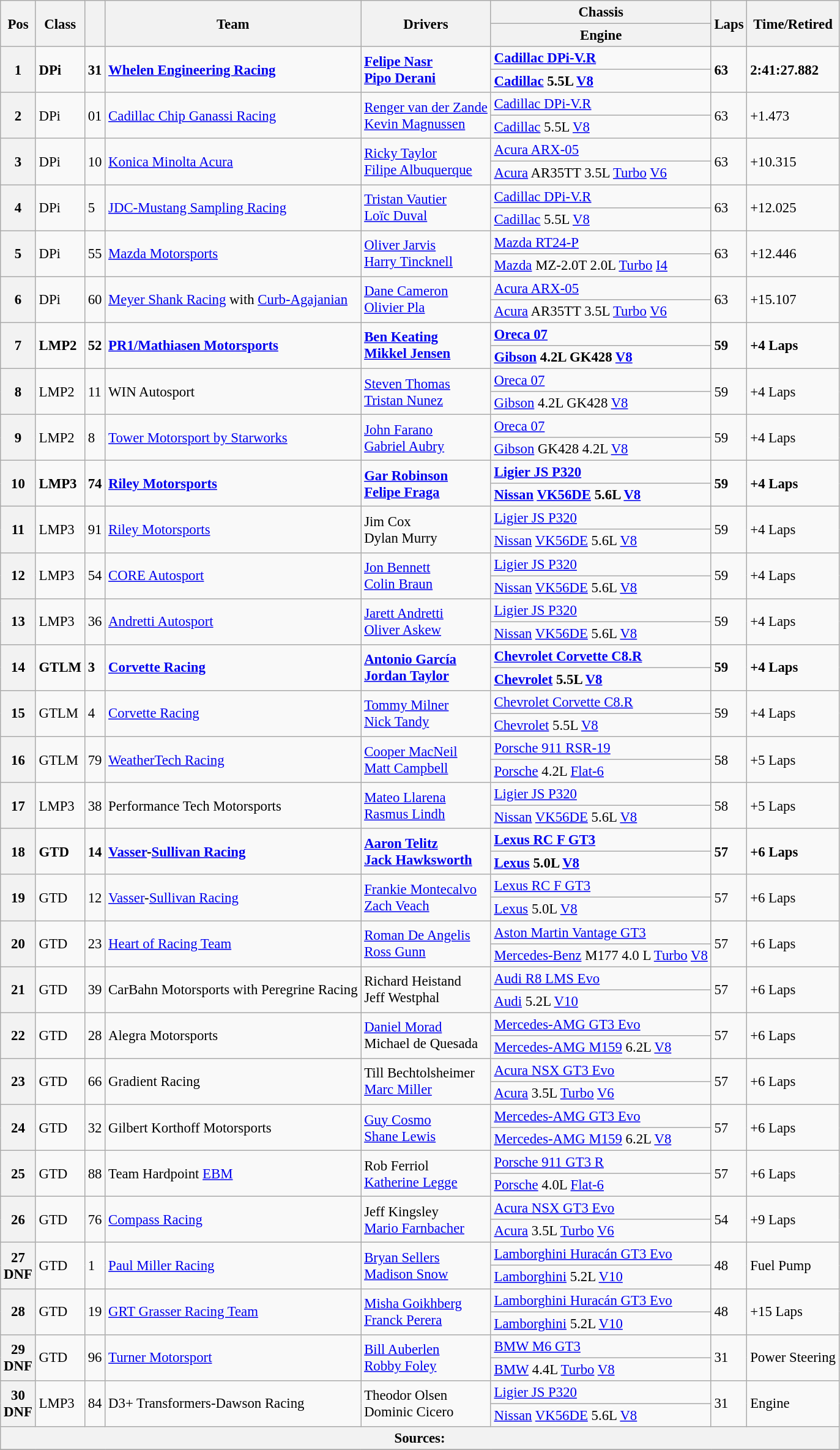<table class="wikitable" style="font-size: 95%;">
<tr>
<th rowspan=2>Pos</th>
<th rowspan=2>Class</th>
<th rowspan=2></th>
<th rowspan=2>Team</th>
<th rowspan=2>Drivers</th>
<th>Chassis</th>
<th rowspan=2>Laps</th>
<th rowspan=2>Time/Retired</th>
</tr>
<tr>
<th>Engine</th>
</tr>
<tr style="font-weight:bold">
<th rowspan=2>1</th>
<td rowspan=2>DPi</td>
<td rowspan=2>31</td>
<td rowspan=2> <a href='#'>Whelen Engineering Racing</a></td>
<td rowspan=2> <a href='#'>Felipe Nasr</a><br> <a href='#'>Pipo Derani</a></td>
<td><a href='#'>Cadillac DPi-V.R</a></td>
<td rowspan=2>63</td>
<td rowspan=2>2:41:27.882</td>
</tr>
<tr style="font-weight:bold">
<td><a href='#'>Cadillac</a> 5.5L <a href='#'>V8</a></td>
</tr>
<tr>
<th rowspan=2>2</th>
<td rowspan=2>DPi</td>
<td rowspan=2>01</td>
<td rowspan=2> <a href='#'>Cadillac Chip Ganassi Racing</a></td>
<td rowspan=2> <a href='#'>Renger van der Zande</a><br> <a href='#'>Kevin Magnussen</a></td>
<td><a href='#'>Cadillac DPi-V.R</a></td>
<td rowspan=2>63</td>
<td rowspan=2>+1.473</td>
</tr>
<tr>
<td><a href='#'>Cadillac</a> 5.5L <a href='#'>V8</a></td>
</tr>
<tr>
<th rowspan=2>3</th>
<td rowspan=2>DPi</td>
<td rowspan=2>10</td>
<td rowspan=2> <a href='#'>Konica Minolta Acura</a></td>
<td rowspan=2> <a href='#'>Ricky Taylor</a><br> <a href='#'>Filipe Albuquerque</a></td>
<td><a href='#'>Acura ARX-05</a></td>
<td rowspan=2>63</td>
<td rowspan=2>+10.315</td>
</tr>
<tr>
<td><a href='#'>Acura</a> AR35TT 3.5L <a href='#'>Turbo</a> <a href='#'>V6</a></td>
</tr>
<tr>
<th rowspan=2>4</th>
<td rowspan=2>DPi</td>
<td rowspan=2>5</td>
<td rowspan=2> <a href='#'>JDC-Mustang Sampling Racing</a></td>
<td rowspan=2> <a href='#'>Tristan Vautier</a><br> <a href='#'>Loïc Duval</a></td>
<td><a href='#'>Cadillac DPi-V.R</a></td>
<td rowspan=2>63</td>
<td rowspan=2>+12.025</td>
</tr>
<tr>
<td><a href='#'>Cadillac</a> 5.5L <a href='#'>V8</a></td>
</tr>
<tr>
<th rowspan=2>5</th>
<td rowspan=2>DPi</td>
<td rowspan=2>55</td>
<td rowspan=2> <a href='#'>Mazda Motorsports</a></td>
<td rowspan=2> <a href='#'>Oliver Jarvis</a><br> <a href='#'>Harry Tincknell</a></td>
<td><a href='#'>Mazda RT24-P</a></td>
<td rowspan=2>63</td>
<td rowspan=2>+12.446</td>
</tr>
<tr>
<td><a href='#'>Mazda</a> MZ-2.0T 2.0L <a href='#'>Turbo</a> <a href='#'>I4</a></td>
</tr>
<tr>
<th rowspan=2>6</th>
<td rowspan=2>DPi</td>
<td rowspan=2>60</td>
<td rowspan=2> <a href='#'>Meyer Shank Racing</a> with <a href='#'>Curb-Agajanian</a></td>
<td rowspan=2> <a href='#'>Dane Cameron</a><br> <a href='#'>Olivier Pla</a></td>
<td><a href='#'>Acura ARX-05</a></td>
<td rowspan=2>63</td>
<td rowspan=2>+15.107</td>
</tr>
<tr>
<td><a href='#'>Acura</a> AR35TT 3.5L <a href='#'>Turbo</a> <a href='#'>V6</a></td>
</tr>
<tr style="font-weight:bold">
<th rowspan=2>7</th>
<td rowspan=2>LMP2</td>
<td rowspan=2>52</td>
<td rowspan=2> <a href='#'>PR1/Mathiasen Motorsports</a></td>
<td rowspan=2> <a href='#'>Ben Keating</a><br> <a href='#'>Mikkel Jensen</a></td>
<td><a href='#'>Oreca 07</a></td>
<td rowspan=2>59</td>
<td rowspan=2>+4 Laps</td>
</tr>
<tr style="font-weight:bold">
<td><a href='#'>Gibson</a> 4.2L GK428 <a href='#'>V8</a></td>
</tr>
<tr>
<th rowspan=2>8</th>
<td rowspan=2>LMP2</td>
<td rowspan=2>11</td>
<td rowspan=2> WIN Autosport</td>
<td rowspan=2> <a href='#'>Steven Thomas</a><br> <a href='#'>Tristan Nunez</a></td>
<td><a href='#'>Oreca 07</a></td>
<td rowspan=2>59</td>
<td rowspan=2>+4 Laps</td>
</tr>
<tr>
<td><a href='#'>Gibson</a> 4.2L GK428 <a href='#'>V8</a></td>
</tr>
<tr>
<th rowspan=2>9</th>
<td rowspan=2>LMP2</td>
<td rowspan=2>8</td>
<td rowspan=2> <a href='#'>Tower Motorsport by Starworks</a></td>
<td rowspan=2> <a href='#'>John Farano</a><br> <a href='#'>Gabriel Aubry</a></td>
<td><a href='#'>Oreca 07</a></td>
<td rowspan=2>59</td>
<td rowspan=2>+4 Laps</td>
</tr>
<tr>
<td><a href='#'>Gibson</a> GK428 4.2L <a href='#'>V8</a></td>
</tr>
<tr style="font-weight:bold">
<th rowspan=2>10</th>
<td rowspan=2>LMP3</td>
<td rowspan=2>74</td>
<td rowspan=2> <a href='#'>Riley Motorsports</a></td>
<td rowspan=2> <a href='#'>Gar Robinson</a><br> <a href='#'>Felipe Fraga</a></td>
<td><a href='#'>Ligier JS P320</a></td>
<td rowspan=2>59</td>
<td rowspan=2>+4 Laps</td>
</tr>
<tr style="font-weight:bold">
<td><a href='#'>Nissan</a> <a href='#'>VK56DE</a> 5.6L <a href='#'>V8</a></td>
</tr>
<tr>
<th rowspan=2>11</th>
<td rowspan=2>LMP3</td>
<td rowspan=2>91</td>
<td rowspan=2> <a href='#'>Riley Motorsports</a></td>
<td rowspan=2> Jim Cox<br> Dylan Murry</td>
<td><a href='#'>Ligier JS P320</a></td>
<td rowspan=2>59</td>
<td rowspan=2>+4 Laps</td>
</tr>
<tr>
<td><a href='#'>Nissan</a> <a href='#'>VK56DE</a> 5.6L <a href='#'>V8</a></td>
</tr>
<tr>
<th rowspan=2>12</th>
<td rowspan=2>LMP3</td>
<td rowspan=2>54</td>
<td rowspan=2> <a href='#'>CORE Autosport</a></td>
<td rowspan=2> <a href='#'>Jon Bennett</a><br> <a href='#'>Colin Braun</a></td>
<td><a href='#'>Ligier JS P320</a></td>
<td rowspan=2>59</td>
<td rowspan=2>+4 Laps</td>
</tr>
<tr>
<td><a href='#'>Nissan</a> <a href='#'>VK56DE</a> 5.6L <a href='#'>V8</a></td>
</tr>
<tr>
<th rowspan=2>13</th>
<td rowspan=2>LMP3</td>
<td rowspan=2>36</td>
<td rowspan=2> <a href='#'>Andretti Autosport</a></td>
<td rowspan=2> <a href='#'>Jarett Andretti</a><br> <a href='#'>Oliver Askew</a></td>
<td><a href='#'>Ligier JS P320</a></td>
<td rowspan=2>59</td>
<td rowspan=2>+4 Laps</td>
</tr>
<tr>
<td><a href='#'>Nissan</a> <a href='#'>VK56DE</a> 5.6L <a href='#'>V8</a></td>
</tr>
<tr style="font-weight:bold">
<th rowspan=2>14</th>
<td rowspan=2>GTLM</td>
<td rowspan=2>3</td>
<td rowspan=2> <a href='#'>Corvette Racing</a></td>
<td rowspan=2> <a href='#'>Antonio García</a><br> <a href='#'>Jordan Taylor</a></td>
<td><a href='#'>Chevrolet Corvette C8.R</a></td>
<td rowspan=2>59</td>
<td rowspan=2>+4 Laps</td>
</tr>
<tr style="font-weight:bold">
<td><a href='#'>Chevrolet</a> 5.5L <a href='#'>V8</a></td>
</tr>
<tr>
<th rowspan=2>15</th>
<td rowspan=2>GTLM</td>
<td rowspan=2>4</td>
<td rowspan=2> <a href='#'>Corvette Racing</a></td>
<td rowspan=2> <a href='#'>Tommy Milner</a><br> <a href='#'>Nick Tandy</a></td>
<td><a href='#'>Chevrolet Corvette C8.R</a></td>
<td rowspan=2>59</td>
<td rowspan=2>+4 Laps</td>
</tr>
<tr>
<td><a href='#'>Chevrolet</a> 5.5L <a href='#'>V8</a></td>
</tr>
<tr>
<th rowspan=2>16</th>
<td rowspan=2>GTLM</td>
<td rowspan=2>79</td>
<td rowspan=2> <a href='#'>WeatherTech Racing</a></td>
<td rowspan=2> <a href='#'>Cooper MacNeil</a><br> <a href='#'>Matt Campbell</a></td>
<td><a href='#'>Porsche 911 RSR-19</a></td>
<td rowspan=2>58</td>
<td rowspan=2>+5 Laps</td>
</tr>
<tr>
<td><a href='#'>Porsche</a> 4.2L <a href='#'>Flat-6</a></td>
</tr>
<tr>
<th rowspan=2>17</th>
<td rowspan=2>LMP3</td>
<td rowspan=2>38</td>
<td rowspan=2> Performance Tech Motorsports</td>
<td rowspan=2> <a href='#'>Mateo Llarena</a><br> <a href='#'>Rasmus Lindh</a></td>
<td><a href='#'>Ligier JS P320</a></td>
<td rowspan=2>58</td>
<td rowspan=2>+5 Laps</td>
</tr>
<tr>
<td><a href='#'>Nissan</a> <a href='#'>VK56DE</a> 5.6L <a href='#'>V8</a></td>
</tr>
<tr style="font-weight:bold">
<th rowspan=2>18</th>
<td rowspan=2>GTD</td>
<td rowspan=2>14</td>
<td rowspan=2> <a href='#'>Vasser</a>-<a href='#'>Sullivan Racing</a></td>
<td rowspan=2> <a href='#'>Aaron Telitz</a><br> <a href='#'>Jack Hawksworth</a></td>
<td><a href='#'>Lexus RC F GT3</a></td>
<td rowspan=2>57</td>
<td rowspan=2>+6 Laps</td>
</tr>
<tr style="font-weight:bold">
<td><a href='#'>Lexus</a> 5.0L <a href='#'>V8</a></td>
</tr>
<tr>
<th rowspan=2>19</th>
<td rowspan=2>GTD</td>
<td rowspan=2>12</td>
<td rowspan=2> <a href='#'>Vasser</a>-<a href='#'>Sullivan Racing</a></td>
<td rowspan=2> <a href='#'>Frankie Montecalvo</a><br> <a href='#'>Zach Veach</a></td>
<td><a href='#'>Lexus RC F GT3</a></td>
<td rowspan=2>57</td>
<td rowspan=2>+6 Laps</td>
</tr>
<tr>
<td><a href='#'>Lexus</a> 5.0L <a href='#'>V8</a></td>
</tr>
<tr>
<th rowspan=2>20</th>
<td rowspan=2>GTD</td>
<td rowspan=2>23</td>
<td rowspan=2> <a href='#'>Heart of Racing Team</a></td>
<td rowspan=2> <a href='#'>Roman De Angelis</a><br> <a href='#'>Ross Gunn</a></td>
<td><a href='#'>Aston Martin Vantage GT3</a></td>
<td rowspan=2>57</td>
<td rowspan=2>+6 Laps</td>
</tr>
<tr>
<td><a href='#'>Mercedes-Benz</a> M177 4.0 L <a href='#'>Turbo</a> <a href='#'>V8</a></td>
</tr>
<tr>
<th rowspan=2>21</th>
<td rowspan=2>GTD</td>
<td rowspan=2>39</td>
<td rowspan=2> CarBahn Motorsports with Peregrine Racing</td>
<td rowspan=2> Richard Heistand<br> Jeff Westphal</td>
<td><a href='#'>Audi R8 LMS Evo</a></td>
<td rowspan=2>57</td>
<td rowspan=2>+6 Laps</td>
</tr>
<tr>
<td><a href='#'>Audi</a> 5.2L <a href='#'>V10</a></td>
</tr>
<tr>
<th rowspan=2>22</th>
<td rowspan=2>GTD</td>
<td rowspan=2>28</td>
<td rowspan=2> Alegra Motorsports</td>
<td rowspan=2> <a href='#'>Daniel Morad</a><br> Michael de Quesada</td>
<td><a href='#'>Mercedes-AMG GT3 Evo</a></td>
<td rowspan=2>57</td>
<td rowspan=2>+6 Laps</td>
</tr>
<tr>
<td><a href='#'>Mercedes-AMG M159</a> 6.2L <a href='#'>V8</a></td>
</tr>
<tr>
<th rowspan=2>23</th>
<td rowspan=2>GTD</td>
<td rowspan=2>66</td>
<td rowspan=2> Gradient Racing</td>
<td rowspan=2> Till Bechtolsheimer<br> <a href='#'>Marc Miller</a></td>
<td><a href='#'>Acura NSX GT3 Evo</a></td>
<td rowspan=2>57</td>
<td rowspan=2>+6 Laps</td>
</tr>
<tr>
<td><a href='#'>Acura</a> 3.5L <a href='#'>Turbo</a> <a href='#'>V6</a></td>
</tr>
<tr>
<th rowspan=2>24</th>
<td rowspan=2>GTD</td>
<td rowspan=2>32</td>
<td rowspan=2> Gilbert Korthoff Motorsports</td>
<td rowspan=2> <a href='#'>Guy Cosmo</a><br> <a href='#'>Shane Lewis</a></td>
<td><a href='#'>Mercedes-AMG GT3 Evo</a></td>
<td rowspan=2>57</td>
<td rowspan=2>+6 Laps</td>
</tr>
<tr>
<td><a href='#'>Mercedes-AMG M159</a> 6.2L <a href='#'>V8</a></td>
</tr>
<tr>
<th rowspan=2>25</th>
<td rowspan=2>GTD</td>
<td rowspan=2>88</td>
<td rowspan=2> Team Hardpoint <a href='#'>EBM</a></td>
<td rowspan=2> Rob Ferriol<br> <a href='#'>Katherine Legge</a></td>
<td><a href='#'>Porsche 911 GT3 R</a></td>
<td rowspan=2>57</td>
<td rowspan=2>+6 Laps</td>
</tr>
<tr>
<td><a href='#'>Porsche</a> 4.0L <a href='#'>Flat-6</a></td>
</tr>
<tr>
<th rowspan=2>26</th>
<td rowspan=2>GTD</td>
<td rowspan=2>76</td>
<td rowspan=2> <a href='#'>Compass Racing</a></td>
<td rowspan=2> Jeff Kingsley<br> <a href='#'>Mario Farnbacher</a></td>
<td><a href='#'>Acura NSX GT3 Evo</a></td>
<td rowspan=2>54</td>
<td rowspan=2>+9 Laps</td>
</tr>
<tr>
<td><a href='#'>Acura</a> 3.5L <a href='#'>Turbo</a> <a href='#'>V6</a></td>
</tr>
<tr>
<th rowspan=2>27<br>DNF</th>
<td rowspan=2>GTD</td>
<td rowspan=2>1</td>
<td rowspan=2> <a href='#'>Paul Miller Racing</a></td>
<td rowspan=2> <a href='#'>Bryan Sellers</a><br> <a href='#'>Madison Snow</a></td>
<td><a href='#'>Lamborghini Huracán GT3 Evo</a></td>
<td rowspan=2>48</td>
<td rowspan=2>Fuel Pump</td>
</tr>
<tr>
<td><a href='#'>Lamborghini</a> 5.2L <a href='#'>V10</a></td>
</tr>
<tr>
<th rowspan=2>28</th>
<td rowspan=2>GTD</td>
<td rowspan=2>19</td>
<td rowspan=2> <a href='#'>GRT Grasser Racing Team</a></td>
<td rowspan=2> <a href='#'>Misha Goikhberg</a><br> <a href='#'>Franck Perera</a></td>
<td><a href='#'>Lamborghini Huracán GT3 Evo</a></td>
<td rowspan=2>48</td>
<td rowspan=2>+15 Laps</td>
</tr>
<tr>
<td><a href='#'>Lamborghini</a> 5.2L <a href='#'>V10</a></td>
</tr>
<tr>
<th rowspan=2>29<br>DNF</th>
<td rowspan=2>GTD</td>
<td rowspan=2>96</td>
<td rowspan=2> <a href='#'>Turner Motorsport</a></td>
<td rowspan=2> <a href='#'>Bill Auberlen</a><br> <a href='#'>Robby Foley</a></td>
<td><a href='#'>BMW M6 GT3</a></td>
<td rowspan=2>31</td>
<td rowspan=2>Power Steering</td>
</tr>
<tr>
<td><a href='#'>BMW</a> 4.4L <a href='#'>Turbo</a> <a href='#'>V8</a></td>
</tr>
<tr>
<th rowspan=2>30<br>DNF</th>
<td rowspan=2>LMP3</td>
<td rowspan=2>84</td>
<td rowspan=2> D3+ Transformers-Dawson Racing</td>
<td rowspan=2> Theodor Olsen<br> Dominic Cicero</td>
<td><a href='#'>Ligier JS P320</a></td>
<td rowspan=2>31</td>
<td rowspan=2>Engine</td>
</tr>
<tr>
<td><a href='#'>Nissan</a> <a href='#'>VK56DE</a> 5.6L <a href='#'>V8</a></td>
</tr>
<tr>
<th colspan=8 align=center>Sources:</th>
</tr>
<tr>
</tr>
</table>
